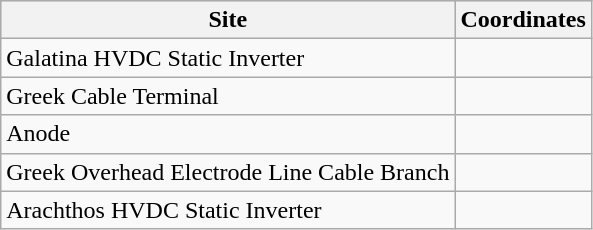<table class="wikitable sortable" style="float:left">
<tr bgcolor="#dfdfdf">
<th>Site</th>
<th>Coordinates</th>
</tr>
<tr>
<td>Galatina HVDC Static Inverter</td>
<td></td>
</tr>
<tr>
<td>Greek Cable Terminal</td>
<td></td>
</tr>
<tr>
<td>Anode</td>
<td></td>
</tr>
<tr>
<td>Greek Overhead Electrode Line Cable Branch</td>
<td></td>
</tr>
<tr>
<td>Arachthos HVDC Static Inverter</td>
<td></td>
</tr>
</table>
